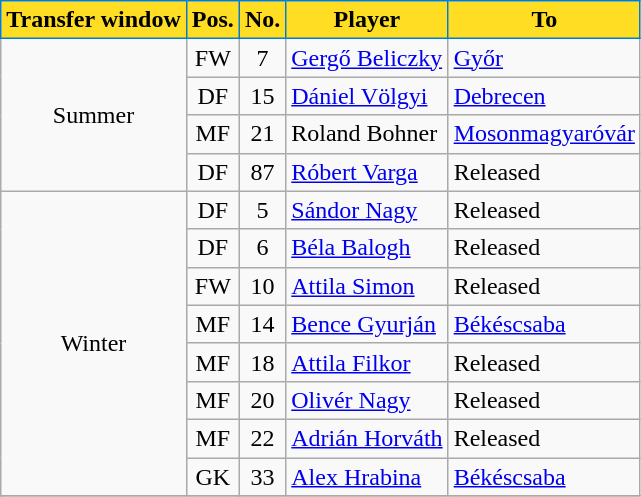<table class="wikitable plainrowheaders sortable">
<tr>
<th style="background-color:#FFDD23;color:black;border:1px solid #007DCD">Transfer window</th>
<th style="background-color:#FFDD23;color:black;border:1px solid #007DCD">Pos.</th>
<th style="background-color:#FFDD23;color:black;border:1px solid #007DCD">No.</th>
<th style="background-color:#FFDD23;color:black;border:1px solid #007DCD">Player</th>
<th style="background-color:#FFDD23;color:black;border:1px solid #007DCD">To</th>
</tr>
<tr>
<td rowspan="4" style="text-align:center;">Summer</td>
<td style=text-align:center;>FW</td>
<td style=text-align:center;>7</td>
<td style=text-align:left;> <a href='#'>Gergő Beliczky</a></td>
<td style=text-align:left;><a href='#'>Győr</a></td>
</tr>
<tr>
<td style=text-align:center;>DF</td>
<td style=text-align:center;>15</td>
<td style=text-align:left;> <a href='#'>Dániel Völgyi</a></td>
<td style=text-align:left;><a href='#'>Debrecen</a></td>
</tr>
<tr>
<td style=text-align:center;>MF</td>
<td style=text-align:center;>21</td>
<td style=text-align:left;> Roland Bohner</td>
<td style=text-align:left;><a href='#'>Mosonmagyaróvár</a></td>
</tr>
<tr>
<td style=text-align:center;>DF</td>
<td style=text-align:center;>87</td>
<td style=text-align:left;> <a href='#'>Róbert Varga</a></td>
<td style=text-align:left;>Released</td>
</tr>
<tr>
<td rowspan="8" style="text-align:center;">Winter</td>
<td style=text-align:center;>DF</td>
<td style=text-align:center;>5</td>
<td style=text-align:left;> <a href='#'>Sándor Nagy</a></td>
<td style=text-align:left;>Released</td>
</tr>
<tr>
<td style=text-align:center;>DF</td>
<td style=text-align:center;>6</td>
<td style=text-align:left;> <a href='#'>Béla Balogh</a></td>
<td style=text-align:left;>Released</td>
</tr>
<tr>
<td style=text-align:center;>FW</td>
<td style=text-align:center;>10</td>
<td style=text-align:left;> <a href='#'>Attila Simon</a></td>
<td style=text-align:left;>Released</td>
</tr>
<tr>
<td style=text-align:center;>MF</td>
<td style=text-align:center;>14</td>
<td style=text-align:left;> <a href='#'>Bence Gyurján</a></td>
<td style=text-align:left;><a href='#'>Békéscsaba</a></td>
</tr>
<tr>
<td style=text-align:center;>MF</td>
<td style=text-align:center;>18</td>
<td style=text-align:left;> <a href='#'>Attila Filkor</a></td>
<td style=text-align:left;>Released</td>
</tr>
<tr>
<td style=text-align:center;>MF</td>
<td style=text-align:center;>20</td>
<td style=text-align:left;> <a href='#'>Olivér Nagy</a></td>
<td style=text-align:left;>Released</td>
</tr>
<tr>
<td style=text-align:center;>MF</td>
<td style=text-align:center;>22</td>
<td style=text-align:left;> <a href='#'>Adrián Horváth</a></td>
<td style=text-align:left;>Released</td>
</tr>
<tr>
<td style=text-align:center;>GK</td>
<td style=text-align:center;>33</td>
<td style=text-align:left;> <a href='#'>Alex Hrabina</a></td>
<td style=text-align:left;><a href='#'>Békéscsaba</a></td>
</tr>
<tr>
</tr>
</table>
